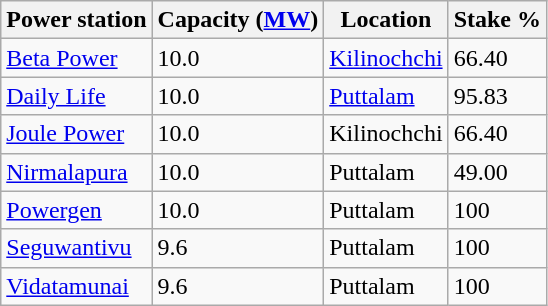<table class="wikitable sortable">
<tr>
<th>Power station</th>
<th>Capacity (<a href='#'>MW</a>)</th>
<th>Location</th>
<th>Stake %</th>
</tr>
<tr>
<td><a href='#'>Beta Power</a></td>
<td>10.0</td>
<td><a href='#'>Kilinochchi</a></td>
<td>66.40</td>
</tr>
<tr>
<td><a href='#'>Daily Life</a></td>
<td>10.0</td>
<td><a href='#'>Puttalam</a></td>
<td>95.83</td>
</tr>
<tr>
<td><a href='#'>Joule Power</a></td>
<td>10.0</td>
<td>Kilinochchi</td>
<td>66.40</td>
</tr>
<tr>
<td><a href='#'>Nirmalapura</a></td>
<td>10.0</td>
<td>Puttalam</td>
<td>49.00</td>
</tr>
<tr>
<td><a href='#'>Powergen</a></td>
<td>10.0</td>
<td>Puttalam</td>
<td>100</td>
</tr>
<tr>
<td><a href='#'>Seguwantivu</a></td>
<td>9.6</td>
<td>Puttalam</td>
<td>100</td>
</tr>
<tr>
<td><a href='#'>Vidatamunai</a></td>
<td>9.6</td>
<td>Puttalam</td>
<td>100</td>
</tr>
</table>
